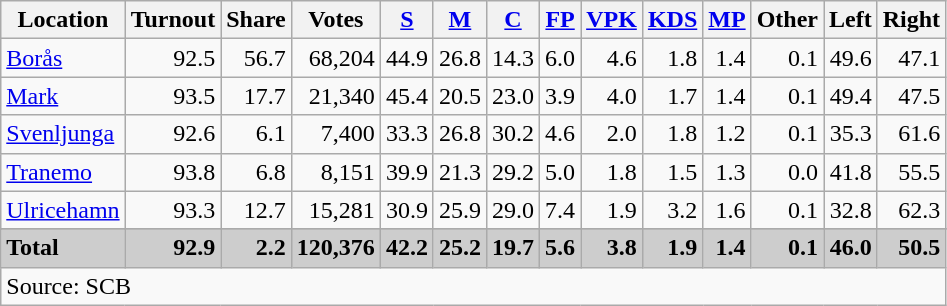<table class="wikitable sortable" style=text-align:right>
<tr>
<th>Location</th>
<th>Turnout</th>
<th>Share</th>
<th>Votes</th>
<th><a href='#'>S</a></th>
<th><a href='#'>M</a></th>
<th><a href='#'>C</a></th>
<th><a href='#'>FP</a></th>
<th><a href='#'>VPK</a></th>
<th><a href='#'>KDS</a></th>
<th><a href='#'>MP</a></th>
<th>Other</th>
<th>Left</th>
<th>Right</th>
</tr>
<tr>
<td align=left><a href='#'>Borås</a></td>
<td>92.5</td>
<td>56.7</td>
<td>68,204</td>
<td>44.9</td>
<td>26.8</td>
<td>14.3</td>
<td>6.0</td>
<td>4.6</td>
<td>1.8</td>
<td>1.4</td>
<td>0.1</td>
<td>49.6</td>
<td>47.1</td>
</tr>
<tr>
<td align=left><a href='#'>Mark</a></td>
<td>93.5</td>
<td>17.7</td>
<td>21,340</td>
<td>45.4</td>
<td>20.5</td>
<td>23.0</td>
<td>3.9</td>
<td>4.0</td>
<td>1.7</td>
<td>1.4</td>
<td>0.1</td>
<td>49.4</td>
<td>47.5</td>
</tr>
<tr>
<td align=left><a href='#'>Svenljunga</a></td>
<td>92.6</td>
<td>6.1</td>
<td>7,400</td>
<td>33.3</td>
<td>26.8</td>
<td>30.2</td>
<td>4.6</td>
<td>2.0</td>
<td>1.8</td>
<td>1.2</td>
<td>0.1</td>
<td>35.3</td>
<td>61.6</td>
</tr>
<tr>
<td align=left><a href='#'>Tranemo</a></td>
<td>93.8</td>
<td>6.8</td>
<td>8,151</td>
<td>39.9</td>
<td>21.3</td>
<td>29.2</td>
<td>5.0</td>
<td>1.8</td>
<td>1.5</td>
<td>1.3</td>
<td>0.0</td>
<td>41.8</td>
<td>55.5</td>
</tr>
<tr>
<td align=left><a href='#'>Ulricehamn</a></td>
<td>93.3</td>
<td>12.7</td>
<td>15,281</td>
<td>30.9</td>
<td>25.9</td>
<td>29.0</td>
<td>7.4</td>
<td>1.9</td>
<td>3.2</td>
<td>1.6</td>
<td>0.1</td>
<td>32.8</td>
<td>62.3</td>
</tr>
<tr>
</tr>
<tr style="background:#CDCDCD;">
<td align=left><strong>Total</strong></td>
<td><strong>92.9</strong></td>
<td><strong>2.2</strong></td>
<td><strong>120,376</strong></td>
<td><strong>42.2</strong></td>
<td><strong>25.2</strong></td>
<td><strong>19.7</strong></td>
<td><strong>5.6</strong></td>
<td><strong>3.8</strong></td>
<td><strong>1.9</strong></td>
<td><strong>1.4</strong></td>
<td><strong>0.1</strong></td>
<td><strong>46.0</strong></td>
<td><strong>50.5</strong></td>
</tr>
<tr>
<td align=left colspan=14>Source: SCB </td>
</tr>
</table>
